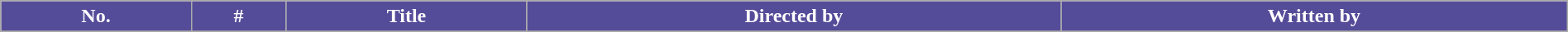<table class="wikitable plainrowheaders" width="100%" style="margin-right: 0;">
<tr>
<th style="background-color: #554c99; color:white;">No.</th>
<th style="background-color: #554c99; color:white;">#</th>
<th style="background-color: #554c99; color:white;">Title</th>
<th style="background-color: #554c99; color:white;">Directed by</th>
<th style="background-color: #554c99; color:white;">Written by</th>
</tr>
<tr>
</tr>
</table>
